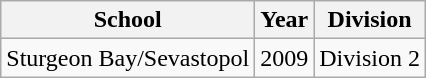<table class="wikitable">
<tr>
<th>School</th>
<th>Year</th>
<th>Division</th>
</tr>
<tr>
<td>Sturgeon Bay/Sevastopol</td>
<td>2009</td>
<td>Division 2</td>
</tr>
</table>
